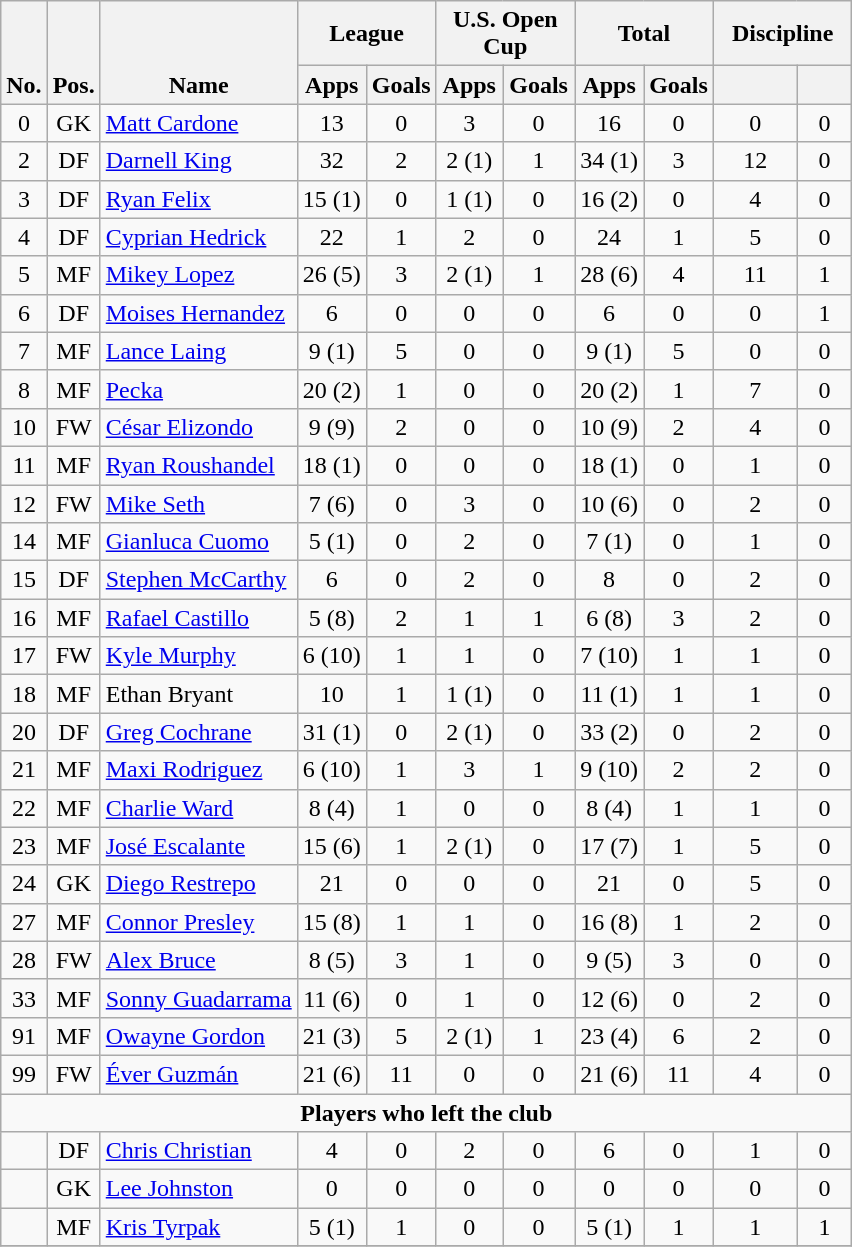<table class="wikitable" style="text-align:center">
<tr>
<th rowspan="2" style="vertical-align:bottom;">No.</th>
<th rowspan="2" style="vertical-align:bottom;">Pos.</th>
<th rowspan="2" style="vertical-align:bottom;">Name</th>
<th colspan="2" style="width:85px;">League</th>
<th colspan="2" style="width:85px;">U.S. Open Cup</th>
<th colspan="2" style="width:85px;">Total</th>
<th colspan="2" style="width:85px;">Discipline</th>
</tr>
<tr>
<th>Apps</th>
<th>Goals</th>
<th>Apps</th>
<th>Goals</th>
<th>Apps</th>
<th>Goals</th>
<th></th>
<th></th>
</tr>
<tr>
<td>0</td>
<td>GK</td>
<td align=left> <a href='#'>Matt Cardone</a></td>
<td>13</td>
<td>0</td>
<td>3</td>
<td>0</td>
<td>16</td>
<td>0</td>
<td>0</td>
<td 0>0</td>
</tr>
<tr>
<td>2</td>
<td>DF</td>
<td align=left> <a href='#'>Darnell King</a></td>
<td>32</td>
<td>2</td>
<td>2 (1)</td>
<td>1</td>
<td>34 (1)</td>
<td>3</td>
<td>12</td>
<td 0>0</td>
</tr>
<tr>
<td>3</td>
<td>DF</td>
<td align=left> <a href='#'>Ryan Felix</a></td>
<td>15 (1)</td>
<td>0</td>
<td>1 (1)</td>
<td>0</td>
<td>16 (2)</td>
<td>0</td>
<td>4</td>
<td 0>0</td>
</tr>
<tr>
<td>4</td>
<td>DF</td>
<td align=left> <a href='#'>Cyprian Hedrick</a></td>
<td>22</td>
<td>1</td>
<td>2</td>
<td>0</td>
<td>24</td>
<td>1</td>
<td>5</td>
<td 0>0</td>
</tr>
<tr>
<td>5</td>
<td>MF</td>
<td align=left> <a href='#'>Mikey Lopez</a></td>
<td>26 (5)</td>
<td>3</td>
<td>2 (1)</td>
<td>1</td>
<td>28 (6)</td>
<td>4</td>
<td>11</td>
<td 0>1</td>
</tr>
<tr>
<td>6</td>
<td>DF</td>
<td align=left> <a href='#'>Moises Hernandez</a></td>
<td>6</td>
<td>0</td>
<td>0</td>
<td>0</td>
<td>6</td>
<td>0</td>
<td>0</td>
<td 0>1</td>
</tr>
<tr>
<td>7</td>
<td>MF</td>
<td align=left> <a href='#'>Lance Laing</a></td>
<td>9 (1)</td>
<td>5</td>
<td>0</td>
<td>0</td>
<td>9 (1)</td>
<td>5</td>
<td>0</td>
<td 0>0</td>
</tr>
<tr>
<td>8</td>
<td>MF</td>
<td align=left> <a href='#'>Pecka</a></td>
<td>20 (2)</td>
<td>1</td>
<td>0</td>
<td>0</td>
<td>20 (2)</td>
<td>1</td>
<td>7</td>
<td 0>0</td>
</tr>
<tr>
<td>10</td>
<td>FW</td>
<td align=left> <a href='#'>César Elizondo</a></td>
<td>9 (9)</td>
<td>2</td>
<td>0</td>
<td>0</td>
<td>10 (9)</td>
<td>2</td>
<td>4</td>
<td 0>0</td>
</tr>
<tr>
<td>11</td>
<td>MF</td>
<td align=left> <a href='#'>Ryan Roushandel</a></td>
<td>18 (1)</td>
<td>0</td>
<td>0</td>
<td>0</td>
<td>18 (1)</td>
<td>0</td>
<td>1</td>
<td 0>0</td>
</tr>
<tr>
<td>12</td>
<td>FW</td>
<td align=left> <a href='#'>Mike Seth</a></td>
<td>7 (6)</td>
<td>0</td>
<td>3</td>
<td>0</td>
<td>10 (6)</td>
<td>0</td>
<td>2</td>
<td 0>0</td>
</tr>
<tr>
<td>14</td>
<td>MF</td>
<td align=left> <a href='#'>Gianluca Cuomo</a></td>
<td>5 (1)</td>
<td>0</td>
<td>2</td>
<td>0</td>
<td>7 (1)</td>
<td>0</td>
<td>1</td>
<td 0>0</td>
</tr>
<tr>
<td>15</td>
<td>DF</td>
<td align=left> <a href='#'>Stephen McCarthy</a></td>
<td>6</td>
<td>0</td>
<td>2</td>
<td>0</td>
<td>8</td>
<td>0</td>
<td>2</td>
<td 0>0</td>
</tr>
<tr>
<td>16</td>
<td>MF</td>
<td align=left> <a href='#'>Rafael Castillo</a></td>
<td>5 (8)</td>
<td>2</td>
<td>1</td>
<td>1</td>
<td>6 (8)</td>
<td>3</td>
<td>2</td>
<td 0>0</td>
</tr>
<tr>
<td>17</td>
<td>FW</td>
<td align=left> <a href='#'>Kyle Murphy</a></td>
<td>6 (10)</td>
<td>1</td>
<td>1</td>
<td>0</td>
<td>7 (10)</td>
<td>1</td>
<td>1</td>
<td 0>0</td>
</tr>
<tr>
<td>18</td>
<td>MF</td>
<td align=left> Ethan Bryant</td>
<td>10</td>
<td>1</td>
<td>1 (1)</td>
<td>0</td>
<td>11 (1)</td>
<td>1</td>
<td>1</td>
<td 0>0</td>
</tr>
<tr>
<td>20</td>
<td>DF</td>
<td align=left> <a href='#'>Greg Cochrane</a></td>
<td>31 (1)</td>
<td>0</td>
<td>2 (1)</td>
<td>0</td>
<td>33 (2)</td>
<td>0</td>
<td>2</td>
<td 0>0</td>
</tr>
<tr>
<td>21</td>
<td>MF</td>
<td align=left> <a href='#'>Maxi Rodriguez</a></td>
<td>6 (10)</td>
<td>1</td>
<td>3</td>
<td>1</td>
<td>9 (10)</td>
<td>2</td>
<td>2</td>
<td 0>0</td>
</tr>
<tr>
<td>22</td>
<td>MF</td>
<td align=left> <a href='#'>Charlie Ward</a></td>
<td>8 (4)</td>
<td>1</td>
<td>0</td>
<td>0</td>
<td>8 (4)</td>
<td>1</td>
<td>1</td>
<td 0>0</td>
</tr>
<tr>
<td>23</td>
<td>MF</td>
<td align=left> <a href='#'>José Escalante</a></td>
<td>15 (6)</td>
<td>1</td>
<td>2 (1)</td>
<td>0</td>
<td>17 (7)</td>
<td>1</td>
<td>5</td>
<td 0>0</td>
</tr>
<tr>
<td>24</td>
<td>GK</td>
<td align=left> <a href='#'>Diego Restrepo</a></td>
<td>21</td>
<td>0</td>
<td>0</td>
<td>0</td>
<td>21</td>
<td>0</td>
<td>5</td>
<td 0>0</td>
</tr>
<tr>
<td>27</td>
<td>MF</td>
<td align=left> <a href='#'>Connor Presley</a></td>
<td>15 (8)</td>
<td>1</td>
<td>1</td>
<td>0</td>
<td>16 (8)</td>
<td>1</td>
<td>2</td>
<td 0>0</td>
</tr>
<tr>
<td>28</td>
<td>FW</td>
<td align=left> <a href='#'>Alex Bruce</a></td>
<td>8 (5)</td>
<td>3</td>
<td>1</td>
<td>0</td>
<td>9 (5)</td>
<td>3</td>
<td>0</td>
<td 0>0</td>
</tr>
<tr>
<td>33</td>
<td>MF</td>
<td align=left> <a href='#'>Sonny Guadarrama</a></td>
<td>11 (6)</td>
<td>0</td>
<td>1</td>
<td>0</td>
<td>12 (6)</td>
<td>0</td>
<td>2</td>
<td 0>0</td>
</tr>
<tr>
<td>91</td>
<td>MF</td>
<td align=left> <a href='#'>Owayne Gordon</a></td>
<td>21 (3)</td>
<td>5</td>
<td>2 (1)</td>
<td>1</td>
<td>23 (4)</td>
<td>6</td>
<td>2</td>
<td 0>0</td>
</tr>
<tr>
<td>99</td>
<td>FW</td>
<td align=left> <a href='#'>Éver Guzmán</a></td>
<td>21 (6)</td>
<td>11</td>
<td>0</td>
<td>0</td>
<td>21 (6)</td>
<td>11</td>
<td>4</td>
<td 0>0</td>
</tr>
<tr>
<td colspan="11"><strong>Players who left the club</strong></td>
</tr>
<tr>
<td></td>
<td>DF</td>
<td align=left> <a href='#'>Chris Christian</a></td>
<td>4</td>
<td>0</td>
<td>2</td>
<td>0</td>
<td>6</td>
<td>0</td>
<td>1</td>
<td 0>0</td>
</tr>
<tr>
<td></td>
<td>GK</td>
<td align=left> <a href='#'>Lee Johnston</a></td>
<td>0</td>
<td>0</td>
<td>0</td>
<td>0</td>
<td>0</td>
<td>0</td>
<td>0</td>
<td 0>0</td>
</tr>
<tr>
<td></td>
<td>MF</td>
<td align=left> <a href='#'>Kris Tyrpak</a></td>
<td>5 (1)</td>
<td>1</td>
<td>0</td>
<td>0</td>
<td>5 (1)</td>
<td>1</td>
<td>1</td>
<td 0>1</td>
</tr>
<tr>
</tr>
</table>
